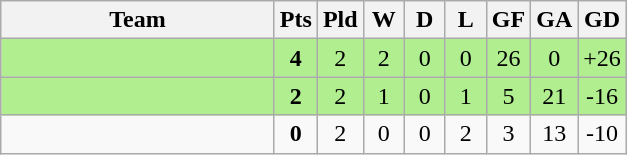<table class="wikitable" style="text-align:center;">
<tr>
<th width=175>Team</th>
<th width=20  abbr="Points">Pts</th>
<th width=20  abbr="Played">Pld</th>
<th width=20  abbr="Won">W</th>
<th width=20  abbr="Drawn">D</th>
<th width=20  abbr="Lost">L</th>
<th width=20  abbr="Goals for">GF</th>
<th width=20  abbr="Goals against">GA</th>
<th width=20  abbr="Goal difference">GD</th>
</tr>
<tr style="background: #B0EE90;">
<td align=left></td>
<td><strong>4</strong></td>
<td>2</td>
<td>2</td>
<td>0</td>
<td>0</td>
<td>26</td>
<td>0</td>
<td>+26</td>
</tr>
<tr style="background: #B0EE90;">
<td align=left></td>
<td><strong>2</strong></td>
<td>2</td>
<td>1</td>
<td>0</td>
<td>1</td>
<td>5</td>
<td>21</td>
<td>-16</td>
</tr>
<tr>
<td align=left></td>
<td><strong>0</strong></td>
<td>2</td>
<td>0</td>
<td>0</td>
<td>2</td>
<td>3</td>
<td>13</td>
<td>-10</td>
</tr>
</table>
